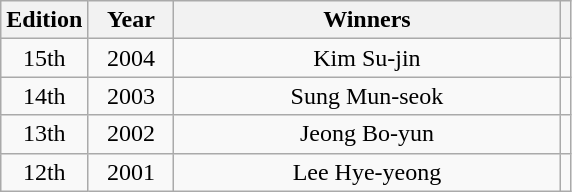<table class="wikitable" style="text-align: center">
<tr>
<th width="50">Edition</th>
<th width="50">Year</th>
<th width="250">Winners</th>
<th></th>
</tr>
<tr>
<td>15th</td>
<td>2004</td>
<td>Kim Su-jin</td>
<td></td>
</tr>
<tr>
<td>14th</td>
<td>2003</td>
<td>Sung Mun-seok</td>
<td></td>
</tr>
<tr>
<td>13th</td>
<td>2002</td>
<td>Jeong Bo-yun</td>
<td></td>
</tr>
<tr>
<td>12th</td>
<td>2001</td>
<td>Lee Hye-yeong</td>
<td></td>
</tr>
</table>
